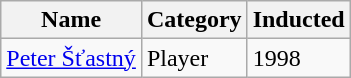<table class="wikitable">
<tr>
<th>Name</th>
<th>Category</th>
<th>Inducted</th>
</tr>
<tr>
<td> <a href='#'>Peter Šťastný</a></td>
<td>Player</td>
<td>1998</td>
</tr>
</table>
